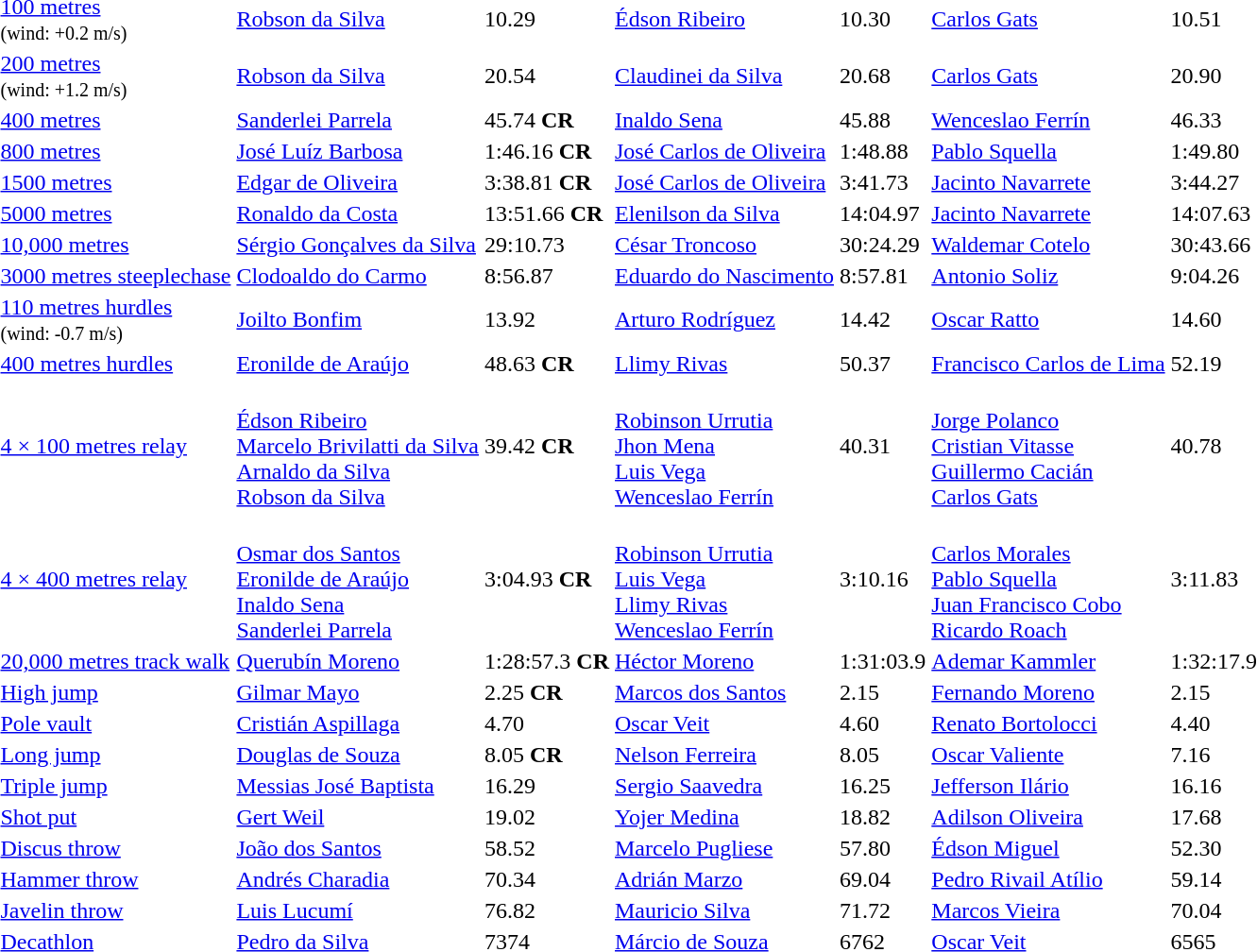<table>
<tr>
<td><a href='#'>100 metres</a><br><small>(wind: +0.2 m/s)</small></td>
<td><a href='#'>Robson da Silva</a><br> </td>
<td>10.29</td>
<td><a href='#'>Édson Ribeiro</a><br> </td>
<td>10.30</td>
<td><a href='#'>Carlos Gats</a><br> </td>
<td>10.51</td>
</tr>
<tr>
<td><a href='#'>200 metres</a><br><small>(wind: +1.2 m/s)</small></td>
<td><a href='#'>Robson da Silva</a><br> </td>
<td>20.54</td>
<td><a href='#'>Claudinei da Silva</a><br> </td>
<td>20.68</td>
<td><a href='#'>Carlos Gats</a><br> </td>
<td>20.90</td>
</tr>
<tr>
<td><a href='#'>400 metres</a></td>
<td><a href='#'>Sanderlei Parrela</a><br> </td>
<td>45.74 <strong>CR</strong></td>
<td><a href='#'>Inaldo Sena</a><br> </td>
<td>45.88</td>
<td><a href='#'>Wenceslao Ferrín</a><br> </td>
<td>46.33</td>
</tr>
<tr>
<td><a href='#'>800 metres</a></td>
<td><a href='#'>José Luíz Barbosa</a><br> </td>
<td>1:46.16 <strong>CR</strong></td>
<td><a href='#'>José Carlos de Oliveira</a><br> </td>
<td>1:48.88</td>
<td><a href='#'>Pablo Squella</a><br> </td>
<td>1:49.80</td>
</tr>
<tr>
<td><a href='#'>1500 metres</a></td>
<td><a href='#'>Edgar de Oliveira</a><br> </td>
<td>3:38.81 <strong>CR</strong></td>
<td><a href='#'>José Carlos de Oliveira</a><br> </td>
<td>3:41.73</td>
<td><a href='#'>Jacinto Navarrete</a><br> </td>
<td>3:44.27</td>
</tr>
<tr>
<td><a href='#'>5000 metres</a></td>
<td><a href='#'>Ronaldo da Costa</a><br> </td>
<td>13:51.66 <strong>CR</strong></td>
<td><a href='#'>Elenilson da Silva</a><br> </td>
<td>14:04.97</td>
<td><a href='#'>Jacinto Navarrete</a><br> </td>
<td>14:07.63</td>
</tr>
<tr>
<td><a href='#'>10,000 metres</a></td>
<td><a href='#'>Sérgio Gonçalves da Silva</a><br> </td>
<td>29:10.73</td>
<td><a href='#'>César Troncoso</a><br> </td>
<td>30:24.29</td>
<td><a href='#'>Waldemar Cotelo</a><br> </td>
<td>30:43.66</td>
</tr>
<tr>
<td><a href='#'>3000 metres steeplechase</a></td>
<td><a href='#'>Clodoaldo do Carmo</a><br> </td>
<td>8:56.87</td>
<td><a href='#'>Eduardo do Nascimento</a><br> </td>
<td>8:57.81</td>
<td><a href='#'>Antonio Soliz</a><br> </td>
<td>9:04.26</td>
</tr>
<tr>
<td><a href='#'>110 metres hurdles</a><br><small>(wind: -0.7 m/s)</small></td>
<td><a href='#'>Joilto Bonfim</a><br> </td>
<td>13.92</td>
<td><a href='#'>Arturo Rodríguez</a><br> </td>
<td>14.42</td>
<td><a href='#'>Oscar Ratto</a><br> </td>
<td>14.60</td>
</tr>
<tr>
<td><a href='#'>400 metres hurdles</a></td>
<td><a href='#'>Eronilde de Araújo</a><br> </td>
<td>48.63 <strong>CR</strong></td>
<td><a href='#'>Llimy Rivas</a><br> </td>
<td>50.37</td>
<td><a href='#'>Francisco Carlos de Lima</a><br> </td>
<td>52.19</td>
</tr>
<tr>
<td><a href='#'>4 × 100 metres relay</a></td>
<td><br><a href='#'>Édson Ribeiro</a><br><a href='#'>Marcelo Brivilatti da Silva</a><br><a href='#'>Arnaldo da Silva</a><br><a href='#'>Robson da Silva</a></td>
<td>39.42 <strong>CR</strong></td>
<td><br><a href='#'>Robinson Urrutia</a><br><a href='#'>Jhon Mena</a><br><a href='#'>Luis Vega</a><br><a href='#'>Wenceslao Ferrín</a></td>
<td>40.31</td>
<td><br><a href='#'>Jorge Polanco</a><br><a href='#'>Cristian Vitasse</a><br><a href='#'>Guillermo Cacián</a><br><a href='#'>Carlos Gats</a></td>
<td>40.78</td>
</tr>
<tr>
<td><a href='#'>4 × 400 metres relay</a></td>
<td><br><a href='#'>Osmar dos Santos</a><br><a href='#'>Eronilde de Araújo</a><br><a href='#'>Inaldo Sena</a><br><a href='#'>Sanderlei Parrela</a></td>
<td>3:04.93 <strong>CR</strong></td>
<td><br><a href='#'>Robinson Urrutia</a><br><a href='#'>Luis Vega</a><br><a href='#'>Llimy Rivas</a><br><a href='#'>Wenceslao Ferrín</a></td>
<td>3:10.16</td>
<td><br><a href='#'>Carlos Morales</a><br><a href='#'>Pablo Squella</a><br><a href='#'>Juan Francisco Cobo</a><br><a href='#'>Ricardo Roach</a></td>
<td>3:11.83</td>
</tr>
<tr>
<td><a href='#'>20,000 metres track walk</a></td>
<td><a href='#'>Querubín Moreno</a><br> </td>
<td>1:28:57.3 <strong>CR</strong></td>
<td><a href='#'>Héctor Moreno</a><br> </td>
<td>1:31:03.9</td>
<td><a href='#'>Ademar Kammler</a><br> </td>
<td>1:32:17.9</td>
</tr>
<tr>
<td><a href='#'>High jump</a></td>
<td><a href='#'>Gilmar Mayo</a><br> </td>
<td>2.25 <strong>CR</strong></td>
<td><a href='#'>Marcos dos Santos</a><br> </td>
<td>2.15</td>
<td><a href='#'>Fernando Moreno</a><br> </td>
<td>2.15</td>
</tr>
<tr>
<td><a href='#'>Pole vault</a></td>
<td><a href='#'>Cristián Aspillaga</a><br> </td>
<td>4.70</td>
<td><a href='#'>Oscar Veit</a><br> </td>
<td>4.60</td>
<td><a href='#'>Renato Bortolocci</a><br> </td>
<td>4.40</td>
</tr>
<tr>
<td><a href='#'>Long jump</a></td>
<td><a href='#'>Douglas de Souza</a><br> </td>
<td>8.05 <strong>CR</strong></td>
<td><a href='#'>Nelson Ferreira</a><br> </td>
<td>8.05</td>
<td><a href='#'>Oscar Valiente</a><br> </td>
<td>7.16</td>
</tr>
<tr>
<td><a href='#'>Triple jump</a></td>
<td><a href='#'>Messias José Baptista</a><br> </td>
<td>16.29</td>
<td><a href='#'>Sergio Saavedra</a><br> </td>
<td>16.25</td>
<td><a href='#'>Jefferson Ilário</a><br> </td>
<td>16.16</td>
</tr>
<tr>
<td><a href='#'>Shot put</a></td>
<td><a href='#'>Gert Weil</a><br> </td>
<td>19.02</td>
<td><a href='#'>Yojer Medina</a><br> </td>
<td>18.82</td>
<td><a href='#'>Adilson Oliveira</a><br> </td>
<td>17.68</td>
</tr>
<tr>
<td><a href='#'>Discus throw</a></td>
<td><a href='#'>João dos Santos</a><br> </td>
<td>58.52</td>
<td><a href='#'>Marcelo Pugliese</a><br> </td>
<td>57.80</td>
<td><a href='#'>Édson Miguel</a><br> </td>
<td>52.30</td>
</tr>
<tr>
<td><a href='#'>Hammer throw</a></td>
<td><a href='#'>Andrés Charadia</a><br> </td>
<td>70.34</td>
<td><a href='#'>Adrián Marzo</a><br> </td>
<td>69.04</td>
<td><a href='#'>Pedro Rivail Atílio</a><br> </td>
<td>59.14</td>
</tr>
<tr>
<td><a href='#'>Javelin throw</a></td>
<td><a href='#'>Luis Lucumí</a><br> </td>
<td>76.82</td>
<td><a href='#'>Mauricio Silva</a><br> </td>
<td>71.72</td>
<td><a href='#'>Marcos Vieira</a><br> </td>
<td>70.04</td>
</tr>
<tr>
<td><a href='#'>Decathlon</a></td>
<td><a href='#'>Pedro da Silva</a><br> </td>
<td>7374</td>
<td><a href='#'>Márcio de Souza</a><br> </td>
<td>6762</td>
<td><a href='#'>Oscar Veit</a><br> </td>
<td>6565</td>
</tr>
</table>
